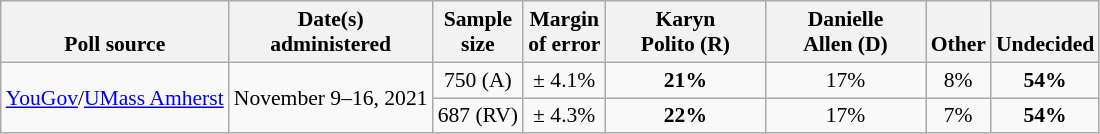<table class="wikitable" style="font-size:90%;text-align:center;">
<tr valign=bottom>
<th>Poll source</th>
<th>Date(s)<br>administered</th>
<th>Sample<br>size</th>
<th>Margin<br>of error</th>
<th style="width:100px;">Karyn<br>Polito (R)</th>
<th style="width:100px;">Danielle<br>Allen (D)</th>
<th>Other</th>
<th>Undecided</th>
</tr>
<tr>
<td style="text-align:left;" rowspan="2"><a href='#'>YouGov</a>/<a href='#'>UMass Amherst</a></td>
<td rowspan="2">November 9–16, 2021</td>
<td>750 (A)</td>
<td>± 4.1%</td>
<td><strong>21%</strong></td>
<td>17%</td>
<td>8%</td>
<td><strong>54%</strong></td>
</tr>
<tr>
<td>687 (RV)</td>
<td>± 4.3%</td>
<td><strong>22%</strong></td>
<td>17%</td>
<td>7%</td>
<td><strong>54%</strong></td>
</tr>
</table>
